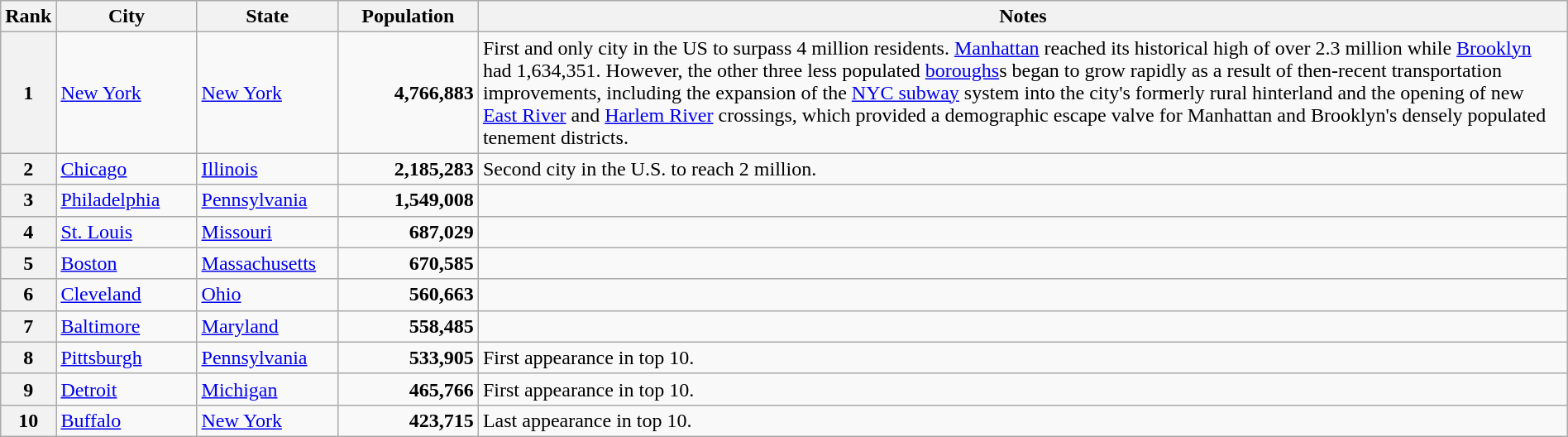<table class="wikitable plainrowheaders" style="width:100%">
<tr>
<th scope="col" style="width:3%;">Rank</th>
<th scope="col" style="width:9%;">City</th>
<th scope="col" style="width:9%;">State</th>
<th scope="col" style="width:9%;">Population</th>
<th scope="col" style="width:70%;">Notes</th>
</tr>
<tr>
<th scope="row">1</th>
<td><a href='#'>New York</a></td>
<td><a href='#'>New York</a></td>
<td align="right"><strong>4,766,883</strong></td>
<td>First and only city in the US to surpass 4 million residents. <a href='#'>Manhattan</a> reached its historical high of over 2.3 million while <a href='#'>Brooklyn</a> had 1,634,351. However, the other three less populated <a href='#'>boroughs</a>s began to grow rapidly as a result of then-recent transportation improvements, including the expansion of the <a href='#'>NYC subway</a> system into the city's formerly rural hinterland and the opening of new <a href='#'>East River</a> and <a href='#'>Harlem River</a> crossings, which provided a demographic escape valve for Manhattan and Brooklyn's densely populated tenement districts.</td>
</tr>
<tr>
<th scope="row">2</th>
<td><a href='#'>Chicago</a></td>
<td><a href='#'>Illinois</a></td>
<td align="right"><strong>2,185,283</strong></td>
<td>Second city in the U.S. to reach 2 million.</td>
</tr>
<tr>
<th scope="row">3</th>
<td><a href='#'>Philadelphia</a></td>
<td><a href='#'>Pennsylvania</a></td>
<td align="right"><strong>1,549,008</strong></td>
<td></td>
</tr>
<tr>
<th scope="row">4</th>
<td><a href='#'>St. Louis</a></td>
<td><a href='#'>Missouri</a></td>
<td align="right"><strong>687,029</strong></td>
<td></td>
</tr>
<tr>
<th scope="row">5</th>
<td><a href='#'>Boston</a></td>
<td><a href='#'>Massachusetts</a></td>
<td align="right"><strong>670,585</strong></td>
<td></td>
</tr>
<tr>
<th scope="row">6</th>
<td><a href='#'>Cleveland</a></td>
<td><a href='#'>Ohio</a></td>
<td align="right"><strong>560,663</strong></td>
<td></td>
</tr>
<tr>
<th scope="row">7</th>
<td><a href='#'>Baltimore</a></td>
<td><a href='#'>Maryland</a></td>
<td align="right"><strong>558,485</strong></td>
<td></td>
</tr>
<tr>
<th scope="row">8</th>
<td><a href='#'>Pittsburgh</a></td>
<td><a href='#'>Pennsylvania</a></td>
<td align="right"><strong>533,905</strong></td>
<td>First appearance in top 10.</td>
</tr>
<tr>
<th scope="row">9</th>
<td><a href='#'>Detroit</a></td>
<td><a href='#'>Michigan</a></td>
<td align="right"><strong>465,766</strong></td>
<td>First appearance in top 10.</td>
</tr>
<tr>
<th scope="row">10</th>
<td><a href='#'>Buffalo</a></td>
<td><a href='#'>New York</a></td>
<td align="right"><strong>423,715</strong></td>
<td>Last appearance in top 10.</td>
</tr>
</table>
